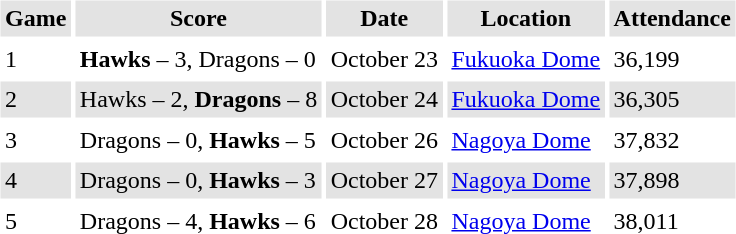<table border="0" cellspacing="3" cellpadding="3">
<tr style="background: #e3e3e3;">
<th>Game</th>
<th>Score</th>
<th>Date</th>
<th>Location</th>
<th>Attendance</th>
</tr>
<tr>
<td>1</td>
<td><strong>Hawks</strong> – 3, Dragons – 0</td>
<td>October 23</td>
<td><a href='#'>Fukuoka Dome</a></td>
<td>36,199</td>
</tr>
<tr style="background: #e3e3e3;">
<td>2</td>
<td>Hawks – 2, <strong>Dragons</strong> – 8</td>
<td>October 24</td>
<td><a href='#'>Fukuoka Dome</a></td>
<td>36,305</td>
</tr>
<tr>
<td>3</td>
<td>Dragons – 0, <strong>Hawks</strong> – 5</td>
<td>October 26</td>
<td><a href='#'>Nagoya Dome</a></td>
<td>37,832</td>
</tr>
<tr style="background: #e3e3e3;">
<td>4</td>
<td>Dragons – 0, <strong>Hawks</strong> – 3</td>
<td>October 27</td>
<td><a href='#'>Nagoya Dome</a></td>
<td>37,898</td>
</tr>
<tr>
<td>5</td>
<td>Dragons – 4, <strong>Hawks</strong> – 6</td>
<td>October 28</td>
<td><a href='#'>Nagoya Dome</a></td>
<td>38,011</td>
</tr>
</table>
